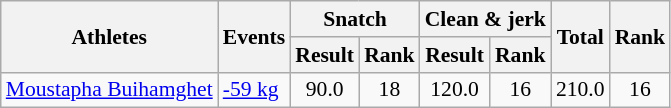<table class=wikitable style=font-size:90%>
<tr>
<th rowspan=2>Athletes</th>
<th rowspan=2>Events</th>
<th colspan=2>Snatch</th>
<th colspan=2>Clean & jerk</th>
<th rowspan=2>Total</th>
<th rowspan=2>Rank</th>
</tr>
<tr>
<th>Result</th>
<th>Rank</th>
<th>Result</th>
<th>Rank</th>
</tr>
<tr>
<td><a href='#'>Moustapha Buihamghet</a></td>
<td><a href='#'>-59 kg</a></td>
<td align=center>90.0</td>
<td align=center>18</td>
<td align=center>120.0</td>
<td align=center>16</td>
<td align=center>210.0</td>
<td align=center>16</td>
</tr>
</table>
